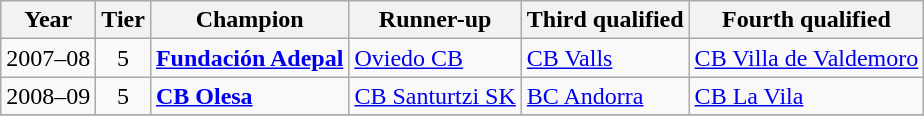<table class="wikitable">
<tr>
<th>Year</th>
<th>Tier</th>
<th>Champion</th>
<th>Runner-up</th>
<th>Third qualified</th>
<th>Fourth qualified</th>
</tr>
<tr>
<td align="center">2007–08</td>
<td align="center">5</td>
<td><strong><a href='#'>Fundación Adepal</a></strong></td>
<td><a href='#'>Oviedo CB</a></td>
<td><a href='#'>CB Valls</a></td>
<td><a href='#'>CB Villa de Valdemoro</a></td>
</tr>
<tr>
<td align="center">2008–09</td>
<td align="center">5</td>
<td><strong><a href='#'>CB Olesa</a></strong></td>
<td><a href='#'>CB Santurtzi SK</a></td>
<td><a href='#'>BC Andorra</a></td>
<td><a href='#'>CB La Vila</a></td>
</tr>
<tr>
</tr>
</table>
